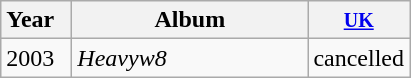<table class="wikitable">
<tr ">
<th style="vertical-align:top; text-align:left; width:40px;">Year</th>
<th style="vertical-align:top; text-align:center; width:150px;">Album</th>
<th style="vertical-align:top; text-align:center; width:40px;"><small><a href='#'>UK</a></small></th>
</tr>
<tr>
<td style="text-align:left; vertical-align:top;">2003</td>
<td style="text-align:left; vertical-align:top;"><em>Heavyw8</em></td>
<td style="text-align:center; vertical-align:top;">cancelled</td>
</tr>
</table>
